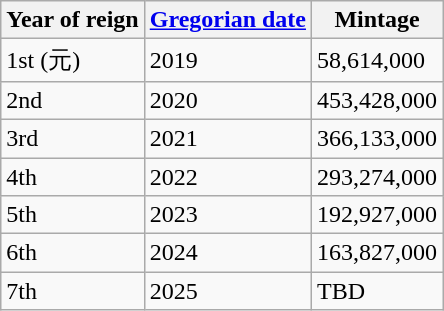<table class="wikitable sortable">
<tr>
<th>Year of reign</th>
<th><a href='#'>Gregorian date</a></th>
<th>Mintage</th>
</tr>
<tr>
<td>1st (元)</td>
<td>2019</td>
<td>58,614,000</td>
</tr>
<tr>
<td>2nd</td>
<td>2020</td>
<td>453,428,000</td>
</tr>
<tr>
<td>3rd</td>
<td>2021</td>
<td>366,133,000</td>
</tr>
<tr>
<td>4th</td>
<td>2022</td>
<td>293,274,000</td>
</tr>
<tr>
<td>5th</td>
<td>2023</td>
<td>192,927,000</td>
</tr>
<tr>
<td>6th</td>
<td>2024</td>
<td>163,827,000</td>
</tr>
<tr>
<td>7th</td>
<td>2025</td>
<td>TBD</td>
</tr>
</table>
